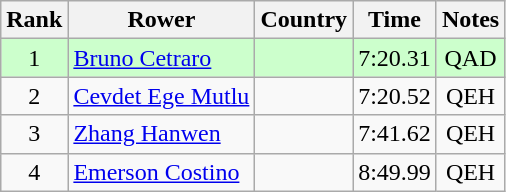<table class="wikitable" style="text-align:center">
<tr>
<th>Rank</th>
<th>Rower</th>
<th>Country</th>
<th>Time</th>
<th>Notes</th>
</tr>
<tr bgcolor=ccffcc>
<td>1</td>
<td align="left"><a href='#'>Bruno Cetraro</a></td>
<td align="left"></td>
<td>7:20.31</td>
<td>QAD</td>
</tr>
<tr>
<td>2</td>
<td align="left"><a href='#'>Cevdet Ege Mutlu</a></td>
<td align="left"></td>
<td>7:20.52</td>
<td>QEH</td>
</tr>
<tr>
<td>3</td>
<td align="left"><a href='#'>Zhang Hanwen</a></td>
<td align="left"></td>
<td>7:41.62</td>
<td>QEH</td>
</tr>
<tr>
<td>4</td>
<td align="left"><a href='#'>Emerson Costino</a></td>
<td align="left"></td>
<td>8:49.99</td>
<td>QEH</td>
</tr>
</table>
